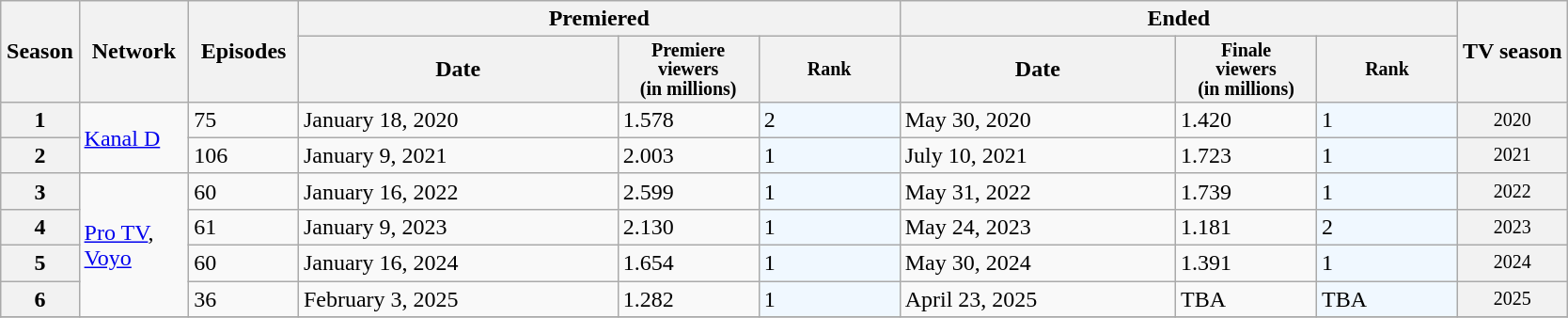<table class="wikitable">
<tr>
<th style="width:5%;" rowspan="2">Season</th>
<th style="width:7%;" rowspan="2">Network</th>
<th style="width:7%;" rowspan="2">Episodes</th>
<th colspan=3>Premiered</th>
<th colspan=3>Ended</th>
<th style="width:7%;" rowspan="2">TV season</th>
</tr>
<tr>
<th>Date</th>
<th span style="width:9%; font-size:smaller; line-height:100%;">Premiere<br>viewers<br>(in millions)</th>
<th span style="width:9%; font-size:smaller; line-height:100%;">Rank</th>
<th>Date</th>
<th span style="width:9%; font-size:smaller; line-height:100%;">Finale<br>viewers<br>(in millions)</th>
<th span style="width:9%; font-size:smaller; line-height:100%;">Rank</th>
</tr>
<tr>
<th>1</th>
<td rowspan="2"><a href='#'>Kanal D</a></td>
<td>75</td>
<td>January 18, 2020</td>
<td>1.578</td>
<td style="background:#F0F8FF">2</td>
<td>May 30, 2020</td>
<td>1.420</td>
<td style="background:#F0F8FF">1</td>
<th span style="font-size:smaller;font-weight:normal">2020</th>
</tr>
<tr>
<th>2</th>
<td>106</td>
<td>January 9, 2021</td>
<td>2.003</td>
<td style="background:#F0F8FF">1</td>
<td>July 10, 2021</td>
<td>1.723</td>
<td style="background:#F0F8FF">1</td>
<th span style="font-size:smaller;font-weight:normal">2021</th>
</tr>
<tr>
<th>3</th>
<td rowspan="4"><a href='#'>Pro TV</a>,<br> <a href='#'>Voyo</a></td>
<td>60</td>
<td>January 16, 2022</td>
<td>2.599</td>
<td style="background:#F0F8FF">1</td>
<td>May 31, 2022</td>
<td>1.739</td>
<td style="background:#F0F8FF">1</td>
<th span style="font-size:smaller;font-weight:normal">2022</th>
</tr>
<tr>
<th>4</th>
<td>61</td>
<td>January 9, 2023</td>
<td>2.130</td>
<td style="background:#F0F8FF">1</td>
<td>May 24, 2023</td>
<td>1.181</td>
<td style="background:#F0F8FF">2</td>
<th span style="font-size:smaller;font-weight:normal">2023</th>
</tr>
<tr>
<th>5</th>
<td>60</td>
<td>January 16, 2024</td>
<td>1.654</td>
<td style="background:#F0F8FF">1</td>
<td>May 30, 2024</td>
<td>1.391</td>
<td style="background:#F0F8FF">1</td>
<th span style="font-size:smaller;font-weight:normal">2024</th>
</tr>
<tr>
<th>6</th>
<td>36</td>
<td>February 3, 2025</td>
<td>1.282</td>
<td style="background:#F0F8FF">1</td>
<td>April 23, 2025</td>
<td>TBA</td>
<td style="background:#F0F8FF">TBA</td>
<th span style="font-size:smaller;font-weight:normal">2025</th>
</tr>
<tr>
</tr>
</table>
